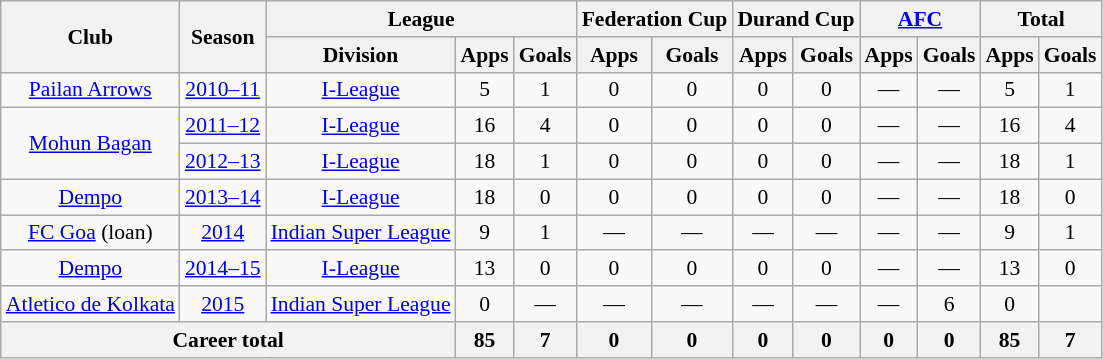<table class="wikitable" style="font-size:90%; text-align:center;">
<tr>
<th rowspan="2">Club</th>
<th rowspan="2">Season</th>
<th colspan="3">League</th>
<th colspan="2">Federation Cup</th>
<th colspan="2">Durand Cup</th>
<th colspan="2"><a href='#'>AFC</a></th>
<th colspan="2">Total</th>
</tr>
<tr>
<th>Division</th>
<th>Apps</th>
<th>Goals</th>
<th>Apps</th>
<th>Goals</th>
<th>Apps</th>
<th>Goals</th>
<th>Apps</th>
<th>Goals</th>
<th>Apps</th>
<th>Goals</th>
</tr>
<tr>
<td rowspan="1"><a href='#'>Pailan Arrows</a></td>
<td><a href='#'>2010–11</a></td>
<td><a href='#'>I-League</a></td>
<td>5</td>
<td>1</td>
<td>0</td>
<td>0</td>
<td>0</td>
<td>0</td>
<td>—</td>
<td>—</td>
<td>5</td>
<td>1</td>
</tr>
<tr>
<td rowspan="2"><a href='#'>Mohun Bagan</a></td>
<td><a href='#'>2011–12</a></td>
<td><a href='#'>I-League</a></td>
<td>16</td>
<td>4</td>
<td>0</td>
<td>0</td>
<td>0</td>
<td>0</td>
<td>—</td>
<td>—</td>
<td>16</td>
<td>4</td>
</tr>
<tr>
<td><a href='#'>2012–13</a></td>
<td><a href='#'>I-League</a></td>
<td>18</td>
<td>1</td>
<td>0</td>
<td>0</td>
<td>0</td>
<td>0</td>
<td>—</td>
<td>—</td>
<td>18</td>
<td>1</td>
</tr>
<tr>
<td rowspan="1"><a href='#'>Dempo</a></td>
<td><a href='#'>2013–14</a></td>
<td><a href='#'>I-League</a></td>
<td>18</td>
<td>0</td>
<td>0</td>
<td>0</td>
<td>0</td>
<td>0</td>
<td>—</td>
<td>—</td>
<td>18</td>
<td>0</td>
</tr>
<tr>
<td rowspan="1"><a href='#'>FC Goa</a> (loan)</td>
<td><a href='#'>2014</a></td>
<td><a href='#'>Indian Super League</a></td>
<td>9</td>
<td>1</td>
<td>—</td>
<td>—</td>
<td>—</td>
<td>—</td>
<td>—</td>
<td>—</td>
<td>9</td>
<td>1</td>
</tr>
<tr>
<td rowspan="1"><a href='#'>Dempo</a></td>
<td><a href='#'>2014–15</a></td>
<td><a href='#'>I-League</a></td>
<td>13</td>
<td>0</td>
<td>0</td>
<td>0</td>
<td>0</td>
<td>0</td>
<td>—</td>
<td>—</td>
<td>13</td>
<td>0</td>
</tr>
<tr>
<td rowspan="1"><a href='#'>Atletico de Kolkata</a></td>
<td><a href='#'>2015</a></td>
<td><a href='#'>Indian Super League</a></td>
<td 6>0</td>
<td>—</td>
<td>—</td>
<td>—</td>
<td>—</td>
<td>—</td>
<td>—</td>
<td>6</td>
<td>0</td>
</tr>
<tr>
<th colspan="3">Career total</th>
<th>85</th>
<th>7</th>
<th>0</th>
<th>0</th>
<th>0</th>
<th>0</th>
<th>0</th>
<th>0</th>
<th>85</th>
<th>7</th>
</tr>
</table>
